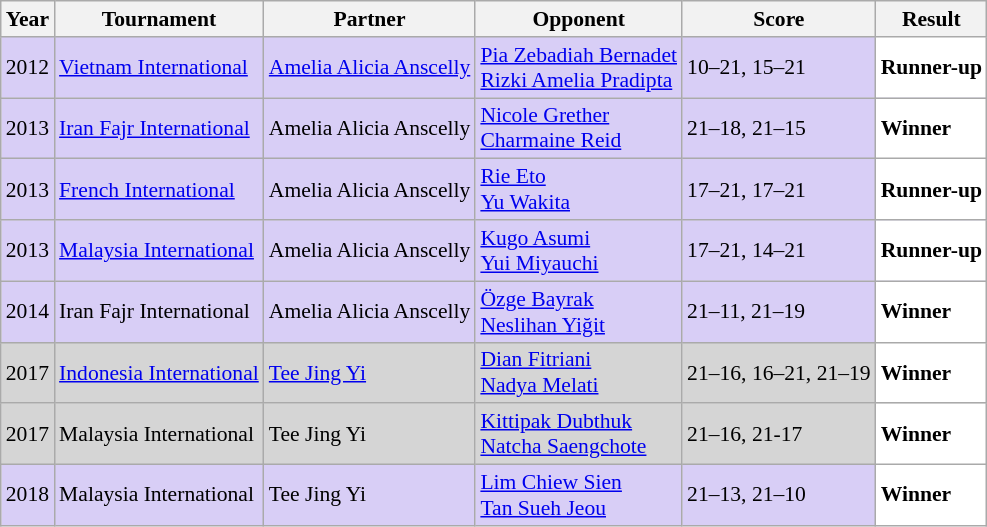<table class="sortable wikitable" style="font-size: 90%;">
<tr>
<th>Year</th>
<th>Tournament</th>
<th>Partner</th>
<th>Opponent</th>
<th>Score</th>
<th>Result</th>
</tr>
<tr style="background:#D8CEF6">
<td align="center">2012</td>
<td align="left"><a href='#'>Vietnam International</a></td>
<td align="left"> <a href='#'>Amelia Alicia Anscelly</a></td>
<td align="left"> <a href='#'>Pia Zebadiah Bernadet</a><br> <a href='#'>Rizki Amelia Pradipta</a></td>
<td align="left">10–21, 15–21</td>
<td style="text-align:left; background:white"> <strong>Runner-up</strong></td>
</tr>
<tr style="background:#D8CEF6">
<td align="center">2013</td>
<td align="left"><a href='#'>Iran Fajr International</a></td>
<td align="left"> Amelia Alicia Anscelly</td>
<td align="left"> <a href='#'>Nicole Grether</a><br> <a href='#'>Charmaine Reid</a></td>
<td align="left">21–18, 21–15</td>
<td style="text-align:left; background:white"> <strong>Winner</strong></td>
</tr>
<tr style="background:#D8CEF6">
<td align="center">2013</td>
<td align="left"><a href='#'>French International</a></td>
<td align="left"> Amelia Alicia Anscelly</td>
<td align="left"> <a href='#'>Rie Eto</a><br> <a href='#'>Yu Wakita</a></td>
<td align="left">17–21, 17–21</td>
<td style="text-align:left; background:white"> <strong>Runner-up</strong></td>
</tr>
<tr style="background:#D8CEF6">
<td align="center">2013</td>
<td align="left"><a href='#'>Malaysia International</a></td>
<td align="left"> Amelia Alicia Anscelly</td>
<td align="left"> <a href='#'>Kugo Asumi</a><br> <a href='#'>Yui Miyauchi</a></td>
<td align="left">17–21, 14–21</td>
<td style="text-align:left; background:white"> <strong>Runner-up</strong></td>
</tr>
<tr style="background:#D8CEF6">
<td align="center">2014</td>
<td align="left">Iran Fajr International</td>
<td align="left"> Amelia Alicia Anscelly</td>
<td align="left"> <a href='#'>Özge Bayrak</a><br> <a href='#'>Neslihan Yiğit</a></td>
<td align="left">21–11, 21–19</td>
<td style="text-align:left; background:white"> <strong>Winner</strong></td>
</tr>
<tr style="background:#D5D5D5">
<td align="center">2017</td>
<td align="left"><a href='#'>Indonesia International</a></td>
<td align="left"> <a href='#'>Tee Jing Yi</a></td>
<td align="left"> <a href='#'>Dian Fitriani</a><br> <a href='#'>Nadya Melati</a></td>
<td align="left">21–16, 16–21, 21–19</td>
<td style="text-align:left; background:white"> <strong>Winner</strong></td>
</tr>
<tr style="background:#D5D5D5">
<td align="center">2017</td>
<td align="left">Malaysia International</td>
<td align="left"> Tee Jing Yi</td>
<td align="left"> <a href='#'>Kittipak Dubthuk</a><br> <a href='#'>Natcha Saengchote</a></td>
<td align="left">21–16, 21-17</td>
<td style="text-align:left; background:white"> <strong>Winner</strong></td>
</tr>
<tr style="background:#D8CEF6">
<td align="center">2018</td>
<td align="left">Malaysia International</td>
<td align="left"> Tee Jing Yi</td>
<td align="left"> <a href='#'>Lim Chiew Sien</a><br> <a href='#'>Tan Sueh Jeou</a></td>
<td align="left">21–13, 21–10</td>
<td style="text-align:left; background:white"> <strong>Winner</strong></td>
</tr>
</table>
